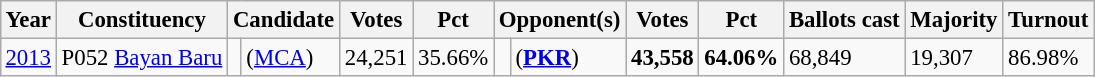<table class="wikitable" style="margin:0.5em ; font-size:95%">
<tr>
<th>Year</th>
<th>Constituency</th>
<th colspan=2>Candidate</th>
<th>Votes</th>
<th>Pct</th>
<th colspan=2>Opponent(s)</th>
<th>Votes</th>
<th>Pct</th>
<th>Ballots cast</th>
<th>Majority</th>
<th>Turnout</th>
</tr>
<tr>
<td><a href='#'>2013</a></td>
<td>P052 <a href='#'>Bayan Baru</a></td>
<td></td>
<td> (<a href='#'>MCA</a>)</td>
<td style="text-align:right;">24,251</td>
<td>35.66%</td>
<td></td>
<td> (<a href='#'><strong>PKR</strong></a>)</td>
<td style="text-align:right;"><strong>43,558</strong></td>
<td><strong>64.06%</strong></td>
<td>68,849</td>
<td>19,307</td>
<td>86.98%</td>
</tr>
</table>
